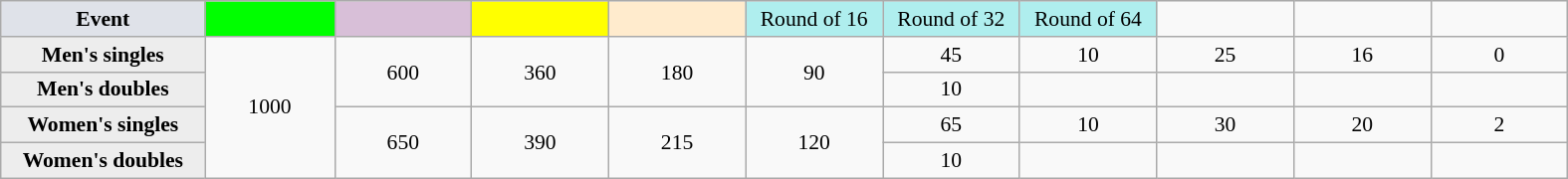<table class=wikitable style=font-size:90%;text-align:center>
<tr>
<td style="width:130px; background:#dfe2e9;"><strong>Event</strong></td>
<td style="width:80px; background:lime;"></td>
<td style="width:85px; background:thistle;"></td>
<td style="width:85px; background:#ff0;"></td>
<td style="width:85px; background:#ffebcd;"></td>
<td style="width:85px; background:#afeeee;">Round of 16</td>
<td style="width:85px; background:#afeeee;">Round of 32</td>
<td style="width:85px; background:#afeeee;">Round of 64</td>
<td width=85></td>
<td width=85></td>
<td width=85></td>
</tr>
<tr>
<th style="background:#ededed;">Men's singles</th>
<td rowspan=4>1000</td>
<td rowspan=2>600</td>
<td rowspan=2>360</td>
<td rowspan=2>180</td>
<td rowspan=2>90</td>
<td>45</td>
<td>10</td>
<td>25</td>
<td>16</td>
<td>0</td>
</tr>
<tr>
<th style="background:#ededed;">Men's doubles</th>
<td>10</td>
<td></td>
<td></td>
<td></td>
<td></td>
</tr>
<tr>
<th style="background:#ededed;">Women's singles</th>
<td rowspan=2>650</td>
<td rowspan=2>390</td>
<td rowspan=2>215</td>
<td rowspan=2>120</td>
<td>65</td>
<td>10</td>
<td>30</td>
<td>20</td>
<td>2</td>
</tr>
<tr>
<th style="background:#ededed;">Women's doubles</th>
<td>10</td>
<td></td>
<td></td>
<td></td>
<td></td>
</tr>
</table>
